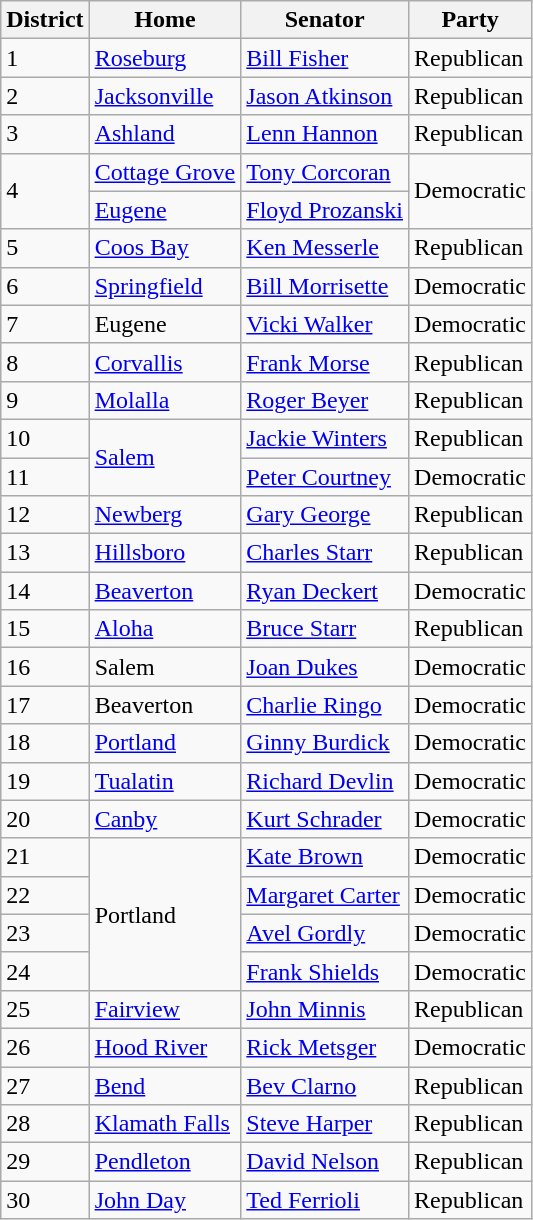<table class="wikitable">
<tr>
<th>District</th>
<th>Home</th>
<th>Senator</th>
<th>Party</th>
</tr>
<tr>
<td>1</td>
<td><a href='#'>Roseburg</a></td>
<td><a href='#'>Bill Fisher</a></td>
<td>Republican</td>
</tr>
<tr>
<td>2</td>
<td><a href='#'>Jacksonville</a></td>
<td><a href='#'>Jason Atkinson</a></td>
<td>Republican</td>
</tr>
<tr>
<td>3</td>
<td><a href='#'>Ashland</a></td>
<td><a href='#'>Lenn Hannon</a></td>
<td>Republican</td>
</tr>
<tr>
<td rowspan=2>4</td>
<td><a href='#'>Cottage Grove</a></td>
<td><a href='#'>Tony Corcoran</a></td>
<td rowspan=2 >Democratic</td>
</tr>
<tr>
<td><a href='#'>Eugene</a></td>
<td><a href='#'>Floyd Prozanski</a></td>
</tr>
<tr>
<td>5</td>
<td><a href='#'>Coos Bay</a></td>
<td><a href='#'>Ken Messerle</a></td>
<td>Republican</td>
</tr>
<tr>
<td>6</td>
<td><a href='#'>Springfield</a></td>
<td><a href='#'>Bill Morrisette</a></td>
<td>Democratic</td>
</tr>
<tr>
<td>7</td>
<td>Eugene</td>
<td><a href='#'>Vicki Walker</a></td>
<td>Democratic</td>
</tr>
<tr>
<td>8</td>
<td><a href='#'>Corvallis</a></td>
<td><a href='#'>Frank Morse</a></td>
<td>Republican</td>
</tr>
<tr>
<td>9</td>
<td><a href='#'>Molalla</a></td>
<td><a href='#'>Roger Beyer</a></td>
<td>Republican</td>
</tr>
<tr>
<td>10</td>
<td rowspan="2"><a href='#'>Salem</a></td>
<td><a href='#'>Jackie Winters</a></td>
<td>Republican</td>
</tr>
<tr>
<td>11</td>
<td><a href='#'>Peter Courtney</a></td>
<td>Democratic</td>
</tr>
<tr>
<td>12</td>
<td><a href='#'>Newberg</a></td>
<td><a href='#'>Gary George</a></td>
<td>Republican</td>
</tr>
<tr>
<td>13</td>
<td><a href='#'>Hillsboro</a></td>
<td><a href='#'>Charles Starr</a></td>
<td>Republican</td>
</tr>
<tr>
<td>14</td>
<td><a href='#'>Beaverton</a></td>
<td><a href='#'>Ryan Deckert</a></td>
<td>Democratic</td>
</tr>
<tr>
<td>15</td>
<td><a href='#'>Aloha</a></td>
<td><a href='#'>Bruce Starr</a></td>
<td>Republican</td>
</tr>
<tr>
<td>16</td>
<td>Salem</td>
<td><a href='#'>Joan Dukes</a></td>
<td>Democratic</td>
</tr>
<tr>
<td>17</td>
<td>Beaverton</td>
<td><a href='#'>Charlie Ringo</a></td>
<td>Democratic</td>
</tr>
<tr>
<td>18</td>
<td><a href='#'>Portland</a></td>
<td><a href='#'>Ginny Burdick</a></td>
<td>Democratic</td>
</tr>
<tr>
<td>19</td>
<td><a href='#'>Tualatin</a></td>
<td><a href='#'>Richard Devlin</a></td>
<td>Democratic</td>
</tr>
<tr>
<td>20</td>
<td><a href='#'>Canby</a></td>
<td><a href='#'>Kurt Schrader</a></td>
<td>Democratic</td>
</tr>
<tr>
<td>21</td>
<td rowspan="4">Portland</td>
<td><a href='#'>Kate Brown</a></td>
<td>Democratic</td>
</tr>
<tr>
<td>22</td>
<td><a href='#'>Margaret Carter</a></td>
<td>Democratic</td>
</tr>
<tr>
<td>23</td>
<td><a href='#'>Avel Gordly</a></td>
<td>Democratic</td>
</tr>
<tr>
<td>24</td>
<td><a href='#'>Frank Shields</a></td>
<td>Democratic</td>
</tr>
<tr>
<td>25</td>
<td><a href='#'>Fairview</a></td>
<td><a href='#'>John Minnis</a></td>
<td>Republican</td>
</tr>
<tr>
<td>26</td>
<td><a href='#'>Hood River</a></td>
<td><a href='#'>Rick Metsger</a></td>
<td>Democratic</td>
</tr>
<tr>
<td>27</td>
<td><a href='#'>Bend</a></td>
<td><a href='#'>Bev Clarno</a></td>
<td>Republican</td>
</tr>
<tr>
<td>28</td>
<td><a href='#'>Klamath Falls</a></td>
<td><a href='#'>Steve Harper</a></td>
<td>Republican</td>
</tr>
<tr>
<td>29</td>
<td><a href='#'>Pendleton</a></td>
<td><a href='#'>David Nelson</a></td>
<td>Republican</td>
</tr>
<tr>
<td>30</td>
<td><a href='#'>John Day</a></td>
<td><a href='#'>Ted Ferrioli</a></td>
<td>Republican</td>
</tr>
</table>
